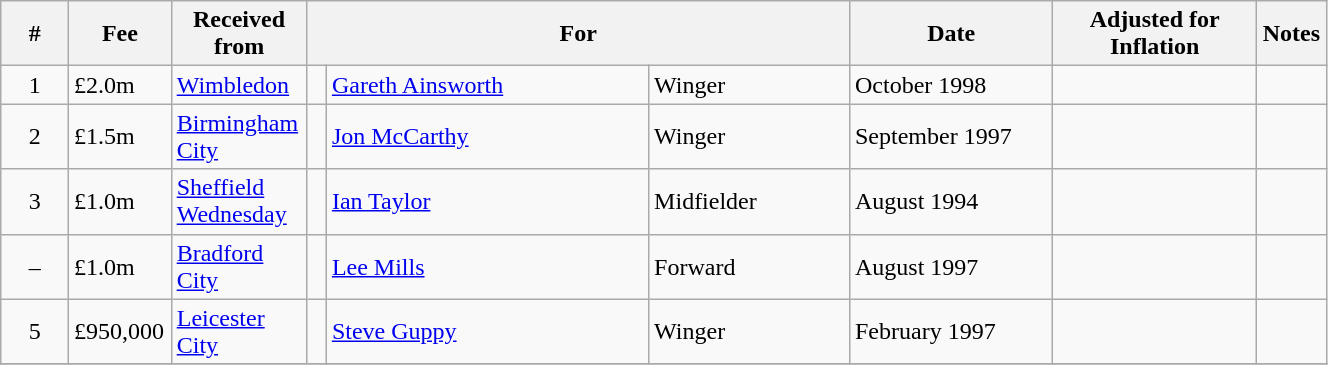<table class="wikitable" width=70%;>
<tr>
<th width=5%>#</th>
<th width=5%>Fee</th>
<th width=10%>Received from</th>
<th width=40% colspan=3>For</th>
<th width=15%>Date</th>
<th width=15%>Adjusted for Inflation</th>
<th width=5%>Notes</th>
</tr>
<tr>
<td align=center>1</td>
<td>£2.0m</td>
<td><a href='#'>Wimbledon</a></td>
<td></td>
<td><a href='#'>Gareth Ainsworth</a></td>
<td>Winger</td>
<td>October 1998</td>
<td align=center></td>
<td align=center></td>
</tr>
<tr>
<td align=center>2</td>
<td>£1.5m</td>
<td><a href='#'>Birmingham City</a></td>
<td></td>
<td><a href='#'>Jon McCarthy</a></td>
<td>Winger</td>
<td>September 1997</td>
<td align=center></td>
<td align=center></td>
</tr>
<tr>
<td align=center>3</td>
<td>£1.0m</td>
<td><a href='#'>Sheffield Wednesday</a></td>
<td></td>
<td><a href='#'>Ian Taylor</a></td>
<td>Midfielder</td>
<td>August 1994</td>
<td align=center></td>
<td align=center></td>
</tr>
<tr>
<td align=center>–</td>
<td>£1.0m</td>
<td><a href='#'>Bradford City</a></td>
<td></td>
<td><a href='#'>Lee Mills</a></td>
<td>Forward</td>
<td>August 1997</td>
<td align=center></td>
<td align=center></td>
</tr>
<tr>
<td align=center>5</td>
<td>£950,000</td>
<td><a href='#'>Leicester City</a></td>
<td></td>
<td><a href='#'>Steve Guppy</a></td>
<td>Winger</td>
<td>February 1997</td>
<td align=center></td>
<td align=center></td>
</tr>
<tr>
</tr>
</table>
